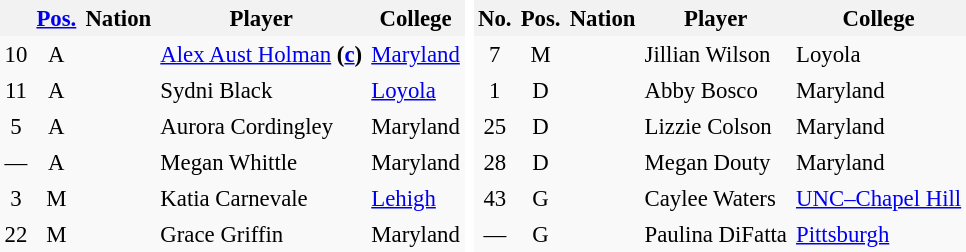<table class="wikitable" style="border:none; text-align:center; font-size:95%">
<tr>
<th style="border:none"></th>
<th style="border:none"><a href='#'>Pos.</a></th>
<th style="border:none">Nation</th>
<th style="border:none">Player</th>
<th style="border:none">College</th>
<td style="border:none" bgcolor="white"></td>
<th style="border:none">No.</th>
<th style="border:none">Pos.</th>
<th style="border:none">Nation</th>
<th style="border:none">Player</th>
<th style="border:none">College</th>
</tr>
<tr>
<td style="border:none">10</td>
<td style="border:none">A</td>
<td style="border:none"></td>
<td style="border:none; text-align:left"><a href='#'>Alex Aust Holman</a> <strong>(<a href='#'>c</a>)</strong></td>
<td style="border:none; text-align:left"><a href='#'>Maryland</a></td>
<td style="border:none" bgcolor="white"></td>
<td style="border:none">7</td>
<td style="border:none">M</td>
<td style="border:none"></td>
<td style="border:none; text-align:left">Jillian Wilson</td>
<td style="border:none; text-align:left">Loyola</td>
</tr>
<tr>
<td style="border:none">11</td>
<td style="border:none">A</td>
<td style="border:none"></td>
<td style="border:none; text-align:left">Sydni Black</td>
<td style="border:none; text-align:left"><a href='#'>Loyola</a></td>
<td style="border:none" bgcolor="white"></td>
<td style="border:none">1</td>
<td style="border:none">D</td>
<td style="border:none"></td>
<td style="border:none; text-align:left">Abby Bosco</td>
<td style="border:none; text-align:left">Maryland</td>
</tr>
<tr>
<td style="border:none">5</td>
<td style="border:none">A</td>
<td style="border:none"></td>
<td style="border:none; text-align:left">Aurora Cordingley</td>
<td style="border:none; text-align:left">Maryland</td>
<td style="border:none" bgcolor="white"></td>
<td style="border:none">25</td>
<td style="border:none">D</td>
<td style="border:none"></td>
<td style="border:none; text-align:left">Lizzie Colson</td>
<td style="border:none; text-align:left">Maryland</td>
</tr>
<tr>
<td style="border:none">—</td>
<td style="border:none">A</td>
<td style="border:none"></td>
<td style="border:none; text-align:left">Megan Whittle</td>
<td style="border:none; text-align:left">Maryland</td>
<td style="border:none" bgcolor="white"></td>
<td style="border:none">28</td>
<td style="border:none">D</td>
<td style="border:none"></td>
<td style="border:none; text-align:left">Megan Douty</td>
<td style="border:none; text-align:left">Maryland</td>
</tr>
<tr>
<td style="border:none">3</td>
<td style="border:none">M</td>
<td style="border:none"></td>
<td style="border:none; text-align:left">Katia Carnevale</td>
<td style="border:none; text-align:left"><a href='#'>Lehigh</a></td>
<td style="border:none" bgcolor="white"></td>
<td style="border:none">43</td>
<td style="border:none">G</td>
<td style="border:none"></td>
<td style="border:none; text-align:left">Caylee Waters</td>
<td style="border:none; text-align:left"><a href='#'>UNC–Chapel Hill</a></td>
</tr>
<tr>
<td style="border:none">22</td>
<td style="border:none">M</td>
<td style="border:none"></td>
<td style="border:none; text-align:left">Grace Griffin</td>
<td style="border:none; text-align:left">Maryland</td>
<td style="border:none" bgcolor="white"></td>
<td style="border:none">—</td>
<td style="border:none">G</td>
<td style="border:none"></td>
<td style="border:none; text-align:left">Paulina DiFatta</td>
<td style="border:none; text-align:left"><a href='#'>Pittsburgh</a></td>
</tr>
</table>
